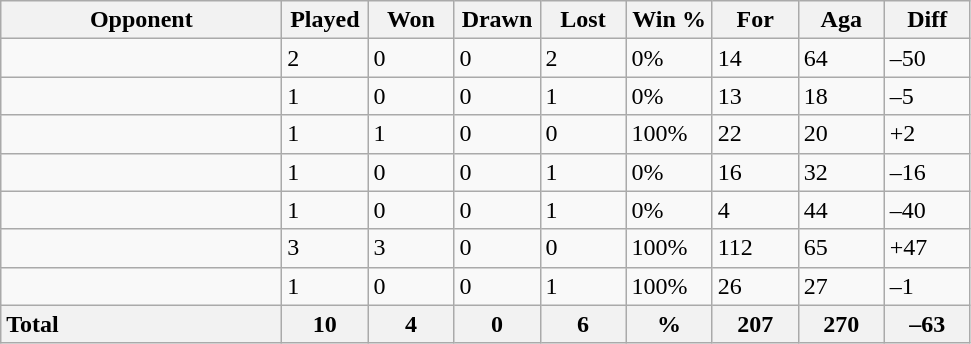<table class="wikitable sortable" style="font-size:100%">
<tr>
<th style="width:180px;">Opponent</th>
<th style="width:50px;">Played</th>
<th style="width:50px;">Won</th>
<th style="width:50px;">Drawn</th>
<th style="width:50px;">Lost</th>
<th style="width:50px;">Win %</th>
<th style="width:50px;">For</th>
<th style="width:50px;">Aga</th>
<th style="width:50px;">Diff</th>
</tr>
<tr>
<td style="text-align:left;"></td>
<td>2</td>
<td>0</td>
<td>0</td>
<td>2</td>
<td>0%</td>
<td>14</td>
<td>64</td>
<td>–50</td>
</tr>
<tr>
<td style="text-align:left;"></td>
<td>1</td>
<td>0</td>
<td>0</td>
<td>1</td>
<td>0%</td>
<td>13</td>
<td>18</td>
<td>–5</td>
</tr>
<tr>
<td style="text-align:left;"></td>
<td>1</td>
<td>1</td>
<td>0</td>
<td>0</td>
<td>100%</td>
<td>22</td>
<td>20</td>
<td>+2</td>
</tr>
<tr>
<td style="text-align:left;"></td>
<td>1</td>
<td>0</td>
<td>0</td>
<td>1</td>
<td>0%</td>
<td>16</td>
<td>32</td>
<td>–16</td>
</tr>
<tr>
<td style="text-align:left;"></td>
<td>1</td>
<td>0</td>
<td>0</td>
<td>1</td>
<td>0%</td>
<td>4</td>
<td>44</td>
<td>–40</td>
</tr>
<tr>
<td style="text-align:left;"></td>
<td>3</td>
<td>3</td>
<td>0</td>
<td>0</td>
<td>100%</td>
<td>112</td>
<td>65</td>
<td>+47</td>
</tr>
<tr>
<td style="text-align:left;"></td>
<td>1</td>
<td>0</td>
<td>0</td>
<td>1</td>
<td>100%</td>
<td>26</td>
<td>27</td>
<td>–1</td>
</tr>
<tr>
<th style="text-align:left;"><strong>Total</strong></th>
<th><strong>10</strong></th>
<th><strong>4</strong></th>
<th><strong>0</strong></th>
<th><strong>6</strong></th>
<th><strong>%</strong></th>
<th><strong>207</strong></th>
<th><strong>270</strong></th>
<th><strong>–63</strong></th>
</tr>
</table>
